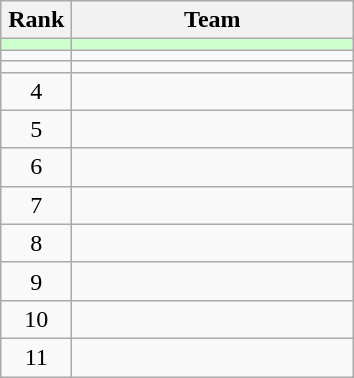<table class="wikitable" style="text-align:center;">
<tr>
<th width=40>Rank</th>
<th width=180>Team</th>
</tr>
<tr bgcolor=#ccffcc>
<td></td>
<td style="text-align:left;"></td>
</tr>
<tr>
<td></td>
<td style="text-align:left;"></td>
</tr>
<tr>
<td></td>
<td style="text-align:left;"></td>
</tr>
<tr>
<td>4</td>
<td style="text-align:left;"></td>
</tr>
<tr>
<td>5</td>
<td style="text-align:left;"></td>
</tr>
<tr>
<td>6</td>
<td style="text-align:left;"></td>
</tr>
<tr>
<td>7</td>
<td style="text-align:left;"></td>
</tr>
<tr>
<td>8</td>
<td style="text-align:left;"></td>
</tr>
<tr>
<td>9</td>
<td style="text-align:left;"></td>
</tr>
<tr>
<td>10</td>
<td style="text-align:left;"></td>
</tr>
<tr>
<td>11</td>
<td style="text-align:left;"></td>
</tr>
</table>
